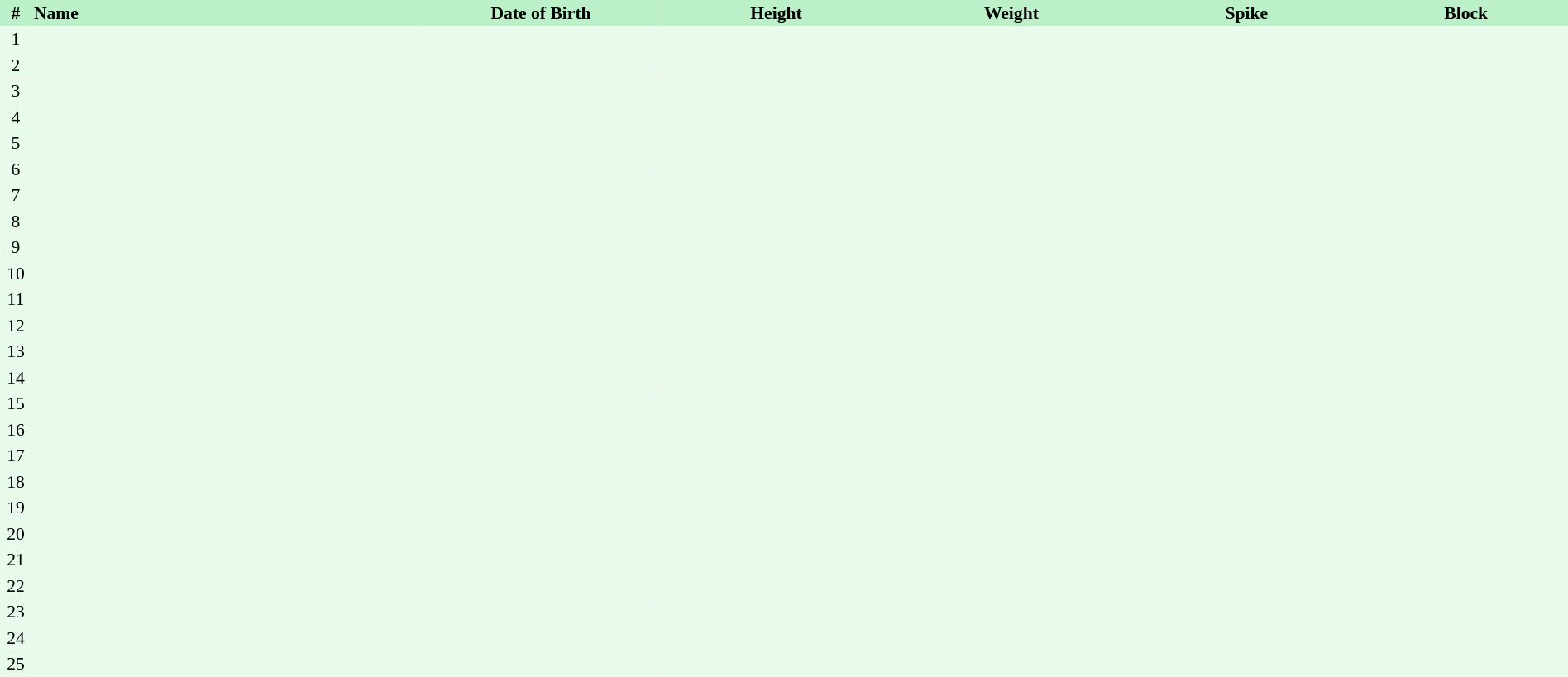<table border=0 cellpadding=2 cellspacing=0  |- bgcolor=#FFECCE style="text-align:center; font-size:90%; width:100%">
<tr bgcolor=#BBF0C9>
<th width=2%>#</th>
<th align=left width=25%>Name</th>
<th width=15%>Date of Birth</th>
<th width=15%>Height</th>
<th width=15%>Weight</th>
<th width=15%>Spike</th>
<th width=15%>Block</th>
</tr>
<tr bgcolor=#E7FAEC>
<td>1</td>
<td align=left></td>
<td align=right></td>
<td></td>
<td></td>
<td></td>
<td></td>
</tr>
<tr bgcolor=#E7FAEC>
<td>2</td>
<td align=left></td>
<td align=right></td>
<td></td>
<td></td>
<td></td>
<td></td>
</tr>
<tr bgcolor=#E7FAEC>
<td>3</td>
<td align=left></td>
<td align=right></td>
<td></td>
<td></td>
<td></td>
<td></td>
</tr>
<tr bgcolor=#E7FAEC>
<td>4</td>
<td align=left></td>
<td align=right></td>
<td></td>
<td></td>
<td></td>
<td></td>
</tr>
<tr bgcolor=#E7FAEC>
<td>5</td>
<td align=left></td>
<td align=right></td>
<td></td>
<td></td>
<td></td>
<td></td>
</tr>
<tr bgcolor=#E7FAEC>
<td>6</td>
<td align=left></td>
<td align=right></td>
<td></td>
<td></td>
<td></td>
<td></td>
</tr>
<tr bgcolor=#E7FAEC>
<td>7</td>
<td align=left></td>
<td align=right></td>
<td></td>
<td></td>
<td></td>
<td></td>
</tr>
<tr bgcolor=#E7FAEC>
<td>8</td>
<td align=left></td>
<td align=right></td>
<td></td>
<td></td>
<td></td>
<td></td>
</tr>
<tr bgcolor=#E7FAEC>
<td>9</td>
<td align=left></td>
<td align=right></td>
<td></td>
<td></td>
<td></td>
<td></td>
</tr>
<tr bgcolor=#E7FAEC>
<td>10</td>
<td align=left></td>
<td align=right></td>
<td></td>
<td></td>
<td></td>
<td></td>
</tr>
<tr bgcolor=#E7FAEC>
<td>11</td>
<td align=left></td>
<td align=right></td>
<td></td>
<td></td>
<td></td>
<td></td>
</tr>
<tr bgcolor=#E7FAEC>
<td>12</td>
<td align=left></td>
<td align=right></td>
<td></td>
<td></td>
<td></td>
<td></td>
</tr>
<tr bgcolor=#E7FAEC>
<td>13</td>
<td align=left></td>
<td align=right></td>
<td></td>
<td></td>
<td></td>
<td></td>
</tr>
<tr bgcolor=#E7FAEC>
<td>14</td>
<td align=left></td>
<td align=right></td>
<td></td>
<td></td>
<td></td>
<td></td>
</tr>
<tr bgcolor=#E7FAEC>
<td>15</td>
<td align=left></td>
<td align=right></td>
<td></td>
<td></td>
<td></td>
<td></td>
</tr>
<tr bgcolor=#E7FAEC>
<td>16</td>
<td align=left></td>
<td align=right></td>
<td></td>
<td></td>
<td></td>
<td></td>
</tr>
<tr bgcolor=#E7FAEC>
<td>17</td>
<td align=left></td>
<td align=right></td>
<td></td>
<td></td>
<td></td>
<td></td>
</tr>
<tr bgcolor=#E7FAEC>
<td>18</td>
<td align=left></td>
<td align=right></td>
<td></td>
<td></td>
<td></td>
<td></td>
</tr>
<tr bgcolor=#E7FAEC>
<td>19</td>
<td align=left></td>
<td align=right></td>
<td></td>
<td></td>
<td></td>
<td></td>
</tr>
<tr bgcolor=#E7FAEC>
<td>20</td>
<td align=left></td>
<td align=right></td>
<td></td>
<td></td>
<td></td>
<td></td>
</tr>
<tr bgcolor=#E7FAEC>
<td>21</td>
<td align=left></td>
<td align=right></td>
<td></td>
<td></td>
<td></td>
<td></td>
</tr>
<tr bgcolor=#E7FAEC>
<td>22</td>
<td align=left></td>
<td align=right></td>
<td></td>
<td></td>
<td></td>
<td></td>
</tr>
<tr bgcolor=#E7FAEC>
<td>23</td>
<td align=left></td>
<td align=right></td>
<td></td>
<td></td>
<td></td>
<td></td>
</tr>
<tr bgcolor=#E7FAEC>
<td>24</td>
<td align=left></td>
<td align=right></td>
<td></td>
<td></td>
<td></td>
<td></td>
</tr>
<tr bgcolor=#E7FAEC>
<td>25</td>
<td align=left></td>
<td align=right></td>
<td></td>
<td></td>
<td></td>
<td></td>
</tr>
</table>
